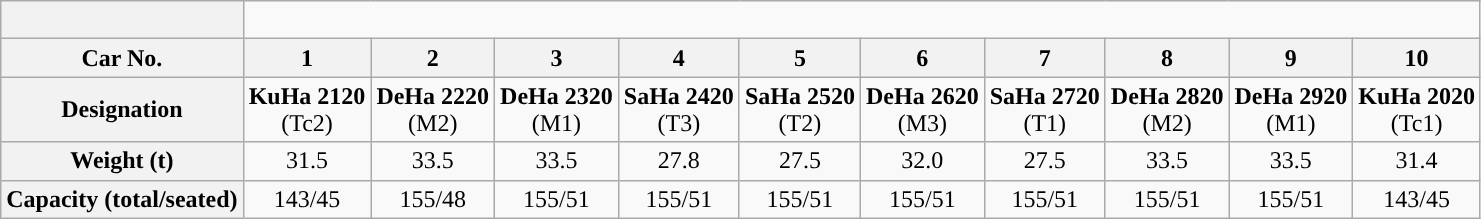<table class="wikitable" style="text-align:center">
<tr style="border-bottom: 4px solid #">
<th> </th>
<td colspan="10"> </td>
</tr>
<tr>
<th>Car No.</th>
<th>1</th>
<th>2</th>
<th>3</th>
<th>4</th>
<th>5</th>
<th>6</th>
<th>7</th>
<th>8</th>
<th>9</th>
<th>10</th>
</tr>
<tr>
<th>Designation</th>
<td><strong>KuHa 2120</strong><br>(Tc2)</td>
<td><strong>DeHa 2220</strong><br> (M2)</td>
<td><strong>DeHa 2320</strong><br> (M1)</td>
<td><strong>SaHa 2420</strong><br> (T3)</td>
<td><strong>SaHa 2520</strong><br> (T2)</td>
<td><strong>DeHa 2620</strong><br> (M3)</td>
<td><strong>SaHa 2720</strong><br> (T1)</td>
<td><strong>DeHa 2820</strong><br> (M2)</td>
<td><strong>DeHa 2920</strong><br> (M1)</td>
<td><strong>KuHa 2020</strong><br> (Tc1)</td>
</tr>
<tr>
<th>Weight (t)</th>
<td>31.5</td>
<td>33.5</td>
<td>33.5</td>
<td>27.8</td>
<td>27.5</td>
<td>32.0</td>
<td>27.5</td>
<td>33.5</td>
<td>33.5</td>
<td>31.4</td>
</tr>
<tr>
<th>Capacity (total/seated)</th>
<td>143/45</td>
<td>155/48</td>
<td>155/51</td>
<td>155/51</td>
<td>155/51</td>
<td>155/51</td>
<td>155/51</td>
<td>155/51</td>
<td>155/51</td>
<td>143/45</td>
</tr>
</table>
